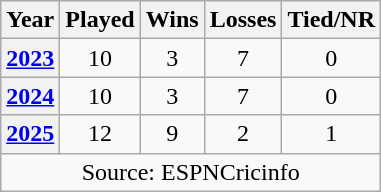<table class="wikitable" style="text-align:center;">
<tr>
<th>Year</th>
<th>Played</th>
<th>Wins</th>
<th>Losses</th>
<th>Tied/NR</th>
</tr>
<tr>
<th><a href='#'>2023</a></th>
<td>10</td>
<td>3</td>
<td>7</td>
<td>0</td>
</tr>
<tr>
<th><a href='#'>2024</a></th>
<td>10</td>
<td>3</td>
<td>7</td>
<td>0</td>
</tr>
<tr>
<th><a href='#'>2025</a></th>
<td>12</td>
<td>9</td>
<td>2</td>
<td>1</td>
</tr>
<tr>
<td colspan="5">Source: ESPNCricinfo</td>
</tr>
</table>
